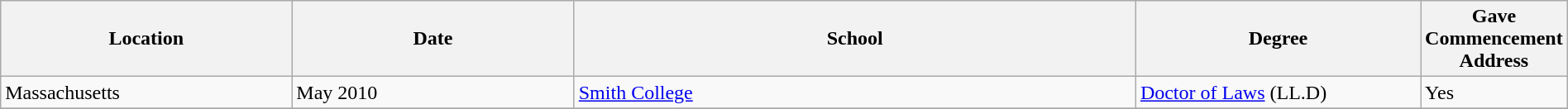<table class="wikitable" style="width:100%;">
<tr>
<th style="width:20%;">Location</th>
<th style="width:20%;">Date</th>
<th style="width:40%;">School</th>
<th style="width:20%;">Degree</th>
<th style="width:20%;">Gave Commencement Address</th>
</tr>
<tr>
<td>Massachusetts</td>
<td>May 2010</td>
<td><a href='#'>Smith College</a></td>
<td><a href='#'>Doctor of Laws</a> (LL.D)</td>
<td>Yes</td>
</tr>
<tr>
</tr>
</table>
